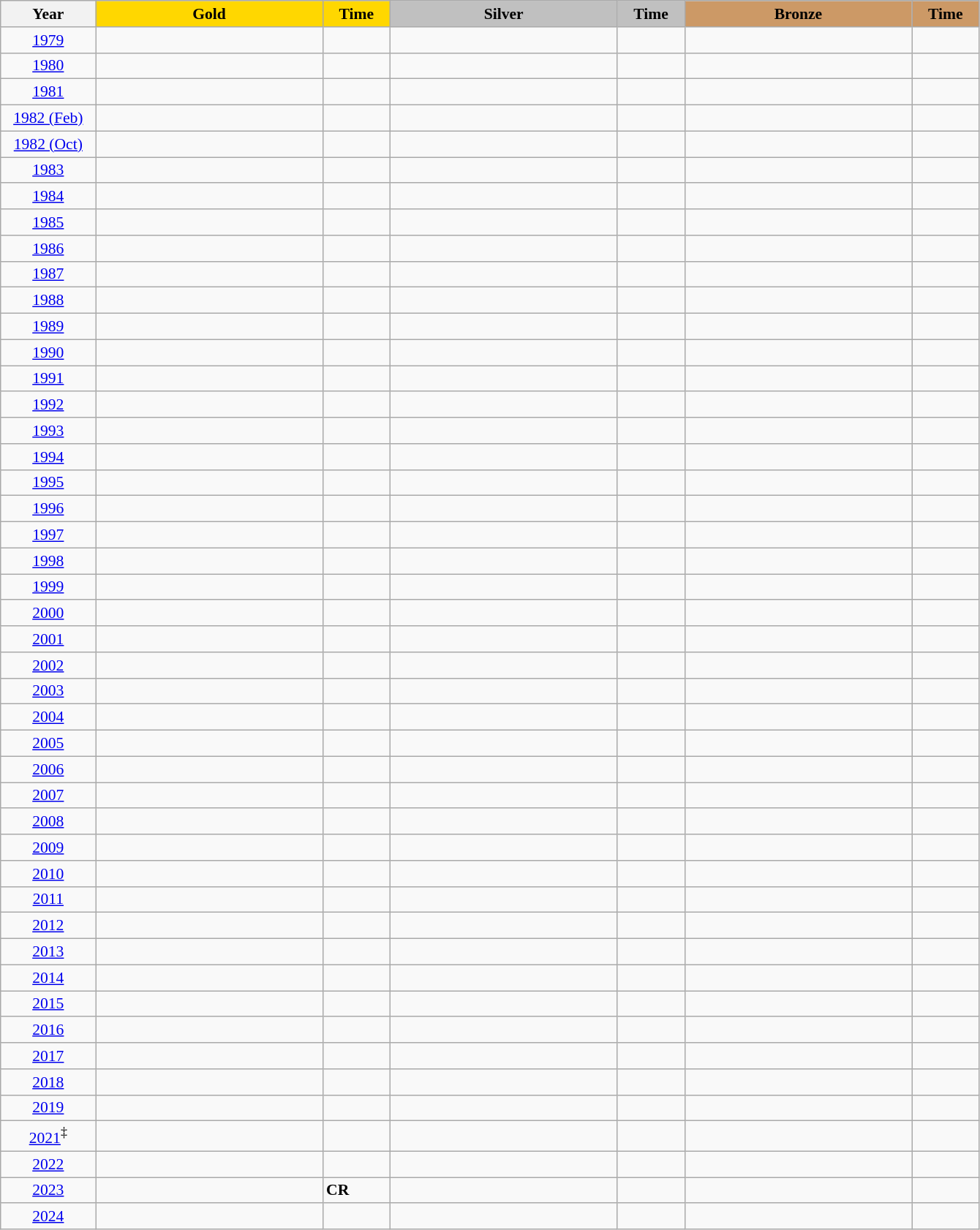<table class="wikitable sortable" style="font-size:90%">
<tr>
<th width="80">Year</th>
<th width="200" style="background-color:gold">Gold</th>
<th width="55"  style="background-color:gold">Time</th>
<th width="200" style="background-color:silver">Silver</th>
<th width="55"  style="background-color:silver">Time</th>
<th width="200" style="background-color:#cc9966">Bronze</th>
<th width="55"  style="background-color:#cc9966">Time</th>
</tr>
<tr>
<td align="center"><a href='#'>1979</a></td>
<td></td>
<td></td>
<td></td>
<td></td>
<td></td>
<td></td>
</tr>
<tr>
<td align="center"><a href='#'>1980</a></td>
<td></td>
<td></td>
<td></td>
<td></td>
<td></td>
<td></td>
</tr>
<tr>
<td align="center"><a href='#'>1981</a></td>
<td></td>
<td></td>
<td></td>
<td></td>
<td></td>
<td></td>
</tr>
<tr>
<td align="center"><a href='#'>1982 (Feb)</a></td>
<td></td>
<td></td>
<td></td>
<td></td>
<td><br></td>
<td></td>
</tr>
<tr>
<td align="center"><a href='#'>1982 (Oct)</a></td>
<td></td>
<td></td>
<td></td>
<td></td>
<td></td>
<td></td>
</tr>
<tr>
<td align="center"><a href='#'>1983</a></td>
<td></td>
<td></td>
<td></td>
<td></td>
<td></td>
<td></td>
</tr>
<tr>
<td align="center"><a href='#'>1984</a></td>
<td></td>
<td></td>
<td></td>
<td></td>
<td></td>
<td></td>
</tr>
<tr>
<td align="center"><a href='#'>1985</a></td>
<td></td>
<td></td>
<td></td>
<td></td>
<td></td>
<td></td>
</tr>
<tr>
<td align="center"><a href='#'>1986</a></td>
<td></td>
<td></td>
<td></td>
<td></td>
<td></td>
<td></td>
</tr>
<tr>
<td align="center"><a href='#'>1987</a></td>
<td></td>
<td></td>
<td></td>
<td></td>
<td></td>
<td></td>
</tr>
<tr>
<td align="center"><a href='#'>1988</a></td>
<td></td>
<td></td>
<td></td>
<td></td>
<td></td>
<td></td>
</tr>
<tr>
<td align="center"><a href='#'>1989</a></td>
<td></td>
<td></td>
<td></td>
<td></td>
<td></td>
<td></td>
</tr>
<tr>
<td align="center"><a href='#'>1990</a></td>
<td></td>
<td></td>
<td></td>
<td></td>
<td></td>
<td></td>
</tr>
<tr>
<td align="center"><a href='#'>1991</a></td>
<td></td>
<td></td>
<td></td>
<td></td>
<td></td>
<td></td>
</tr>
<tr>
<td align="center"><a href='#'>1992</a></td>
<td></td>
<td></td>
<td></td>
<td></td>
<td></td>
<td></td>
</tr>
<tr>
<td align="center"><a href='#'>1993</a></td>
<td></td>
<td></td>
<td></td>
<td></td>
<td></td>
<td></td>
</tr>
<tr>
<td align="center"><a href='#'>1994</a></td>
<td></td>
<td></td>
<td></td>
<td></td>
<td></td>
<td></td>
</tr>
<tr>
<td align="center"><a href='#'>1995</a></td>
<td></td>
<td></td>
<td></td>
<td></td>
<td></td>
<td></td>
</tr>
<tr>
<td align="center"><a href='#'>1996</a></td>
<td></td>
<td></td>
<td></td>
<td></td>
<td></td>
<td></td>
</tr>
<tr>
<td align="center"><a href='#'>1997</a></td>
<td></td>
<td></td>
<td></td>
<td></td>
<td></td>
<td></td>
</tr>
<tr>
<td align="center"><a href='#'>1998</a></td>
<td></td>
<td></td>
<td></td>
<td></td>
<td></td>
<td></td>
</tr>
<tr>
<td align="center"><a href='#'>1999</a></td>
<td></td>
<td></td>
<td></td>
<td></td>
<td></td>
<td></td>
</tr>
<tr>
<td align="center"><a href='#'>2000</a></td>
<td></td>
<td></td>
<td></td>
<td></td>
<td></td>
<td></td>
</tr>
<tr>
<td align="center"><a href='#'>2001</a></td>
<td></td>
<td></td>
<td></td>
<td></td>
<td></td>
<td></td>
</tr>
<tr>
<td align="center"><a href='#'>2002</a></td>
<td></td>
<td></td>
<td></td>
<td></td>
<td></td>
<td></td>
</tr>
<tr>
<td align="center"><a href='#'>2003</a></td>
<td></td>
<td></td>
<td></td>
<td></td>
<td></td>
<td></td>
</tr>
<tr>
<td align="center"><a href='#'>2004</a></td>
<td></td>
<td></td>
<td></td>
<td></td>
<td></td>
<td></td>
</tr>
<tr>
<td align="center"><a href='#'>2005</a></td>
<td></td>
<td></td>
<td></td>
<td></td>
<td></td>
<td></td>
</tr>
<tr>
<td align="center"><a href='#'>2006</a></td>
<td></td>
<td></td>
<td></td>
<td></td>
<td></td>
<td></td>
</tr>
<tr>
<td align="center"><a href='#'>2007</a></td>
<td></td>
<td></td>
<td></td>
<td></td>
<td></td>
<td></td>
</tr>
<tr>
<td align="center"><a href='#'>2008</a></td>
<td></td>
<td></td>
<td></td>
<td></td>
<td></td>
<td></td>
</tr>
<tr>
<td align="center"><a href='#'>2009</a></td>
<td></td>
<td></td>
<td></td>
<td></td>
<td></td>
<td></td>
</tr>
<tr>
<td align="center"><a href='#'>2010</a></td>
<td></td>
<td></td>
<td></td>
<td></td>
<td></td>
<td></td>
</tr>
<tr>
<td align="center"><a href='#'>2011</a></td>
<td></td>
<td></td>
<td></td>
<td></td>
<td></td>
<td></td>
</tr>
<tr>
<td align="center"><a href='#'>2012</a></td>
<td></td>
<td></td>
<td></td>
<td></td>
<td></td>
<td></td>
</tr>
<tr>
<td align="center"><a href='#'>2013</a></td>
<td></td>
<td></td>
<td></td>
<td></td>
<td></td>
<td></td>
</tr>
<tr>
<td align="center"><a href='#'>2014</a></td>
<td></td>
<td></td>
<td></td>
<td></td>
<td></td>
<td></td>
</tr>
<tr>
<td align="center"><a href='#'>2015</a></td>
<td></td>
<td></td>
<td></td>
<td></td>
<td></td>
<td></td>
</tr>
<tr>
<td align="center"><a href='#'>2016</a></td>
<td></td>
<td></td>
<td></td>
<td></td>
<td></td>
<td></td>
</tr>
<tr>
<td align="center"><a href='#'>2017</a></td>
<td></td>
<td></td>
<td></td>
<td></td>
<td></td>
<td></td>
</tr>
<tr>
<td align="center"><a href='#'>2018</a></td>
<td></td>
<td></td>
<td></td>
<td></td>
<td></td>
<td></td>
</tr>
<tr>
<td align="center"><a href='#'>2019</a></td>
<td></td>
<td></td>
<td></td>
<td></td>
<td></td>
<td></td>
</tr>
<tr>
<td align="center"><a href='#'>2021</a><sup>‡</sup></td>
<td></td>
<td></td>
<td></td>
<td></td>
<td></td>
<td></td>
</tr>
<tr>
<td align="center"><a href='#'>2022</a></td>
<td></td>
<td></td>
<td></td>
<td></td>
<td></td>
<td></td>
</tr>
<tr>
<td align="center"><a href='#'>2023</a></td>
<td></td>
<td> <strong>CR</strong></td>
<td></td>
<td></td>
<td></td>
<td></td>
</tr>
<tr>
<td align="center"><a href='#'>2024</a></td>
<td></td>
<td></td>
<td></td>
<td></td>
<td></td>
<td></td>
</tr>
</table>
